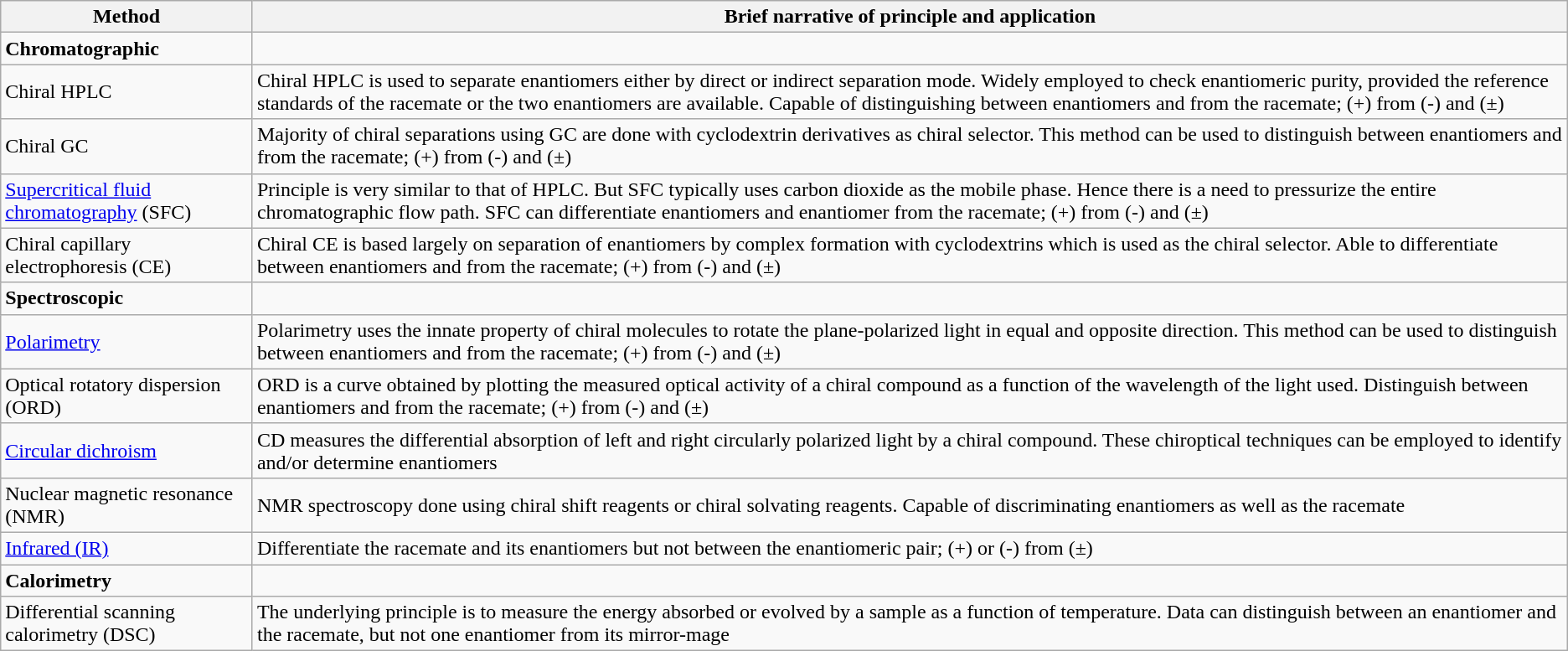<table class="wikitable">
<tr>
<th><strong>Method</strong></th>
<th><strong>Brief narrative of principle and application</strong></th>
</tr>
<tr>
<td><strong>Chromatographic</strong></td>
<td></td>
</tr>
<tr>
<td>Chiral HPLC</td>
<td>Chiral HPLC is used to separate enantiomers either by direct or indirect separation mode. Widely employed to check enantiomeric purity, provided the reference standards of the racemate or the two enantiomers are available. Capable of distinguishing between enantiomers and from the racemate; (+) from (-) and (±)</td>
</tr>
<tr>
<td>Chiral GC</td>
<td>Majority of chiral separations using GC are done with cyclodextrin derivatives as chiral selector. This method can be used to distinguish between enantiomers and from the racemate; (+) from (-) and (±)</td>
</tr>
<tr>
<td><a href='#'>Supercritical fluid chromatography</a> (SFC)</td>
<td>Principle is very similar to that of HPLC. But SFC typically uses carbon dioxide as the mobile phase. Hence there is a need to  pressurize the entire chromatographic flow path. SFC can differentiate enantiomers and enantiomer from the racemate; (+) from (-) and (±)</td>
</tr>
<tr>
<td>Chiral capillary electrophoresis (CE)</td>
<td>Chiral CE is based largely on separation of enantiomers by complex formation with cyclodextrins which is used as the chiral selector. Able to differentiate between enantiomers and from the racemate; (+) from (-) and (±)</td>
</tr>
<tr>
<td><strong>Spectroscopic</strong></td>
<td></td>
</tr>
<tr>
<td><a href='#'>Polarimetry</a></td>
<td>Polarimetry uses the innate property of chiral molecules to rotate the plane-polarized light in equal and  opposite direction. This method can be used to distinguish between  enantiomers and from the racemate; (+) from (-) and (±)</td>
</tr>
<tr>
<td>Optical  rotatory dispersion       (ORD)</td>
<td>ORD is a curve obtained by  plotting the measured optical activity of a chiral compound as a function of  the wavelength of the light used. Distinguish between enantiomers and from  the racemate; (+) from (-) and (±)</td>
</tr>
<tr>
<td><a href='#'>Circular dichroism</a><br></td>
<td>CD measures the differential  absorption of left and right circularly polarized light by a chiral compound.  These chiroptical techniques can be employed to identify and/or determine enantiomers</td>
</tr>
<tr>
<td>Nuclear  magnetic resonance     (NMR)</td>
<td>NMR spectroscopy done using chiral  shift reagents or chiral solvating reagents. Capable of discriminating enantiomers as well as the racemate</td>
</tr>
<tr>
<td><a href='#'>Infrared (IR)</a></td>
<td>Differentiate the racemate and its enantiomers but not between the enantiomeric pair; (+) or (-) from (±)</td>
</tr>
<tr>
<td><strong>Calorimetry</strong></td>
<td></td>
</tr>
<tr>
<td>Differential  scanning calorimetry (DSC)</td>
<td>The underlying principle is to  measure the energy absorbed or evolved by a sample as a function of  temperature. Data can distinguish between an enantiomer and the racemate, but  not one enantiomer from its mirror-mage</td>
</tr>
</table>
